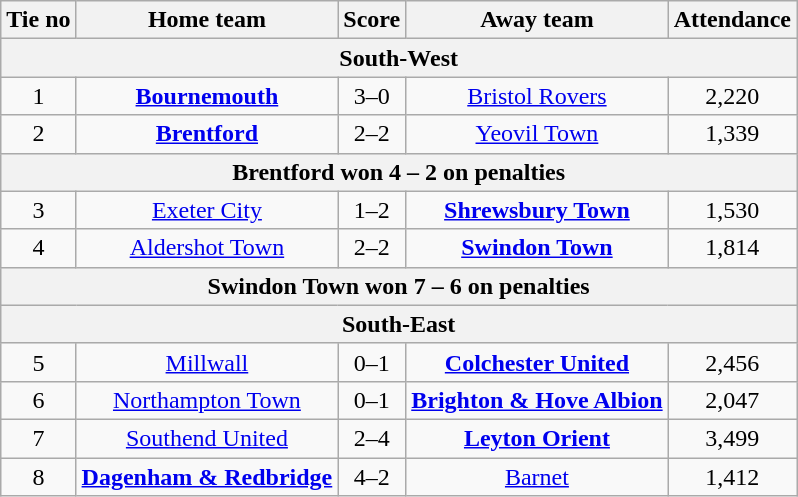<table class="wikitable" style="text-align: center">
<tr>
<th>Tie no</th>
<th>Home team</th>
<th>Score</th>
<th>Away team</th>
<th>Attendance</th>
</tr>
<tr>
<th colspan=5>South-West</th>
</tr>
<tr>
<td>1</td>
<td><strong><a href='#'>Bournemouth</a></strong></td>
<td>3–0</td>
<td><a href='#'>Bristol Rovers</a></td>
<td>2,220</td>
</tr>
<tr>
<td>2</td>
<td><strong><a href='#'>Brentford</a></strong></td>
<td>2–2</td>
<td><a href='#'>Yeovil Town</a></td>
<td>1,339</td>
</tr>
<tr>
<th colspan="5">Brentford won 4 – 2 on penalties</th>
</tr>
<tr>
<td>3</td>
<td><a href='#'>Exeter City</a></td>
<td>1–2</td>
<td><strong><a href='#'>Shrewsbury Town</a></strong></td>
<td>1,530</td>
</tr>
<tr>
<td>4</td>
<td><a href='#'>Aldershot Town</a></td>
<td>2–2</td>
<td><strong><a href='#'>Swindon Town</a></strong></td>
<td>1,814</td>
</tr>
<tr>
<th colspan="5">Swindon Town won 7 – 6 on penalties</th>
</tr>
<tr>
<th colspan=5>South-East</th>
</tr>
<tr>
<td>5</td>
<td><a href='#'>Millwall</a></td>
<td>0–1</td>
<td><strong><a href='#'>Colchester United</a></strong></td>
<td>2,456</td>
</tr>
<tr>
<td>6</td>
<td><a href='#'>Northampton Town</a></td>
<td>0–1</td>
<td><strong><a href='#'>Brighton & Hove Albion</a></strong></td>
<td>2,047</td>
</tr>
<tr>
<td>7</td>
<td><a href='#'>Southend United</a></td>
<td>2–4</td>
<td><strong><a href='#'>Leyton Orient</a></strong></td>
<td>3,499</td>
</tr>
<tr>
<td>8</td>
<td><strong><a href='#'>Dagenham & Redbridge</a></strong></td>
<td>4–2</td>
<td><a href='#'>Barnet</a></td>
<td>1,412</td>
</tr>
</table>
